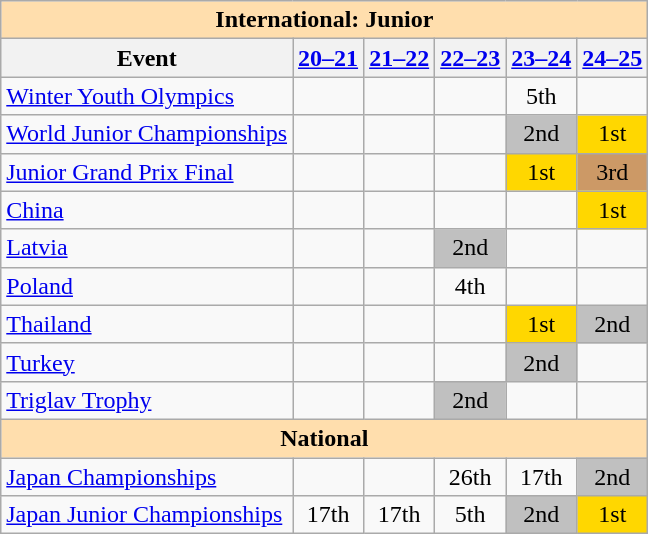<table class="wikitable" style="text-align:center">
<tr>
<th colspan="6" style="background-color: #ffdead; " align="center">International: Junior</th>
</tr>
<tr>
<th>Event</th>
<th><a href='#'>20–21</a></th>
<th><a href='#'>21–22</a></th>
<th><a href='#'>22–23</a></th>
<th><a href='#'>23–24</a></th>
<th><a href='#'>24–25</a></th>
</tr>
<tr>
<td align=left><a href='#'>Winter Youth Olympics</a></td>
<td></td>
<td></td>
<td></td>
<td>5th</td>
<td></td>
</tr>
<tr>
<td align=left><a href='#'>World Junior Championships</a></td>
<td></td>
<td></td>
<td></td>
<td bgcolor=silver>2nd</td>
<td bgcolor=gold>1st</td>
</tr>
<tr>
<td align=left><a href='#'>Junior Grand Prix Final</a></td>
<td></td>
<td></td>
<td></td>
<td bgcolor=gold>1st</td>
<td bgcolor=cc9966>3rd</td>
</tr>
<tr>
<td align=left> <a href='#'>China</a></td>
<td></td>
<td></td>
<td></td>
<td></td>
<td bgcolor=gold>1st</td>
</tr>
<tr>
<td align=left> <a href='#'>Latvia</a></td>
<td></td>
<td></td>
<td bgcolor=silver>2nd</td>
<td></td>
<td></td>
</tr>
<tr>
<td align=left> <a href='#'>Poland</a></td>
<td></td>
<td></td>
<td>4th</td>
<td></td>
<td></td>
</tr>
<tr>
<td align=left> <a href='#'>Thailand</a></td>
<td></td>
<td></td>
<td></td>
<td bgcolor=gold>1st</td>
<td bgcolor=silver>2nd</td>
</tr>
<tr>
<td align=left> <a href='#'>Turkey</a></td>
<td></td>
<td></td>
<td></td>
<td bgcolor=silver>2nd</td>
<td></td>
</tr>
<tr>
<td align=left><a href='#'>Triglav Trophy</a></td>
<td></td>
<td></td>
<td bgcolor=silver>2nd</td>
<td></td>
<td></td>
</tr>
<tr>
<th colspan="6" style="background-color: #ffdead; " align="center">National</th>
</tr>
<tr>
<td align=left><a href='#'>Japan Championships</a></td>
<td></td>
<td></td>
<td>26th</td>
<td>17th</td>
<td bgcolor=silver>2nd</td>
</tr>
<tr>
<td align=left><a href='#'>Japan Junior Championships</a></td>
<td>17th</td>
<td>17th</td>
<td>5th</td>
<td bgcolor=silver>2nd</td>
<td bgcolor=gold>1st</td>
</tr>
</table>
